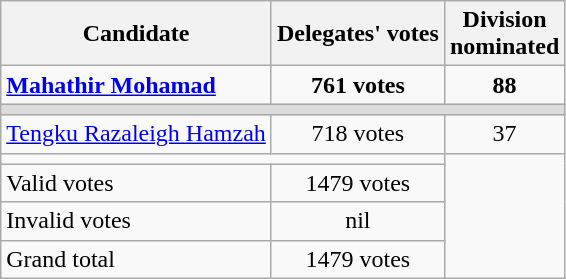<table class=wikitable>
<tr>
<th>Candidate</th>
<th>Delegates' votes</th>
<th>Division <br>nominated</th>
</tr>
<tr>
<td><strong><a href='#'>Mahathir Mohamad</a></strong></td>
<td align=center><strong>761 votes</strong></td>
<td align=center><strong>88</strong></td>
</tr>
<tr>
<td colspan=3 bgcolor=dcdcdc></td>
</tr>
<tr>
<td><a href='#'>Tengku Razaleigh Hamzah</a></td>
<td align=center>718 votes</td>
<td align=center>37</td>
</tr>
<tr>
<td colspan=2></td>
</tr>
<tr>
<td>Valid votes</td>
<td align=center>1479 votes</td>
</tr>
<tr>
<td>Invalid votes</td>
<td align=center>nil</td>
</tr>
<tr>
<td>Grand total</td>
<td align=center>1479 votes</td>
</tr>
</table>
